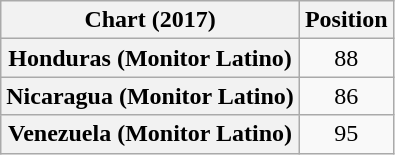<table class="wikitable plainrowheaders sortable" style="text-align:center">
<tr>
<th scope="col">Chart (2017)</th>
<th scope="col">Position</th>
</tr>
<tr>
<th scope="row">Honduras (Monitor Latino)</th>
<td>88</td>
</tr>
<tr>
<th scope="row">Nicaragua (Monitor Latino)</th>
<td>86</td>
</tr>
<tr>
<th scope="row">Venezuela (Monitor Latino)</th>
<td>95</td>
</tr>
</table>
